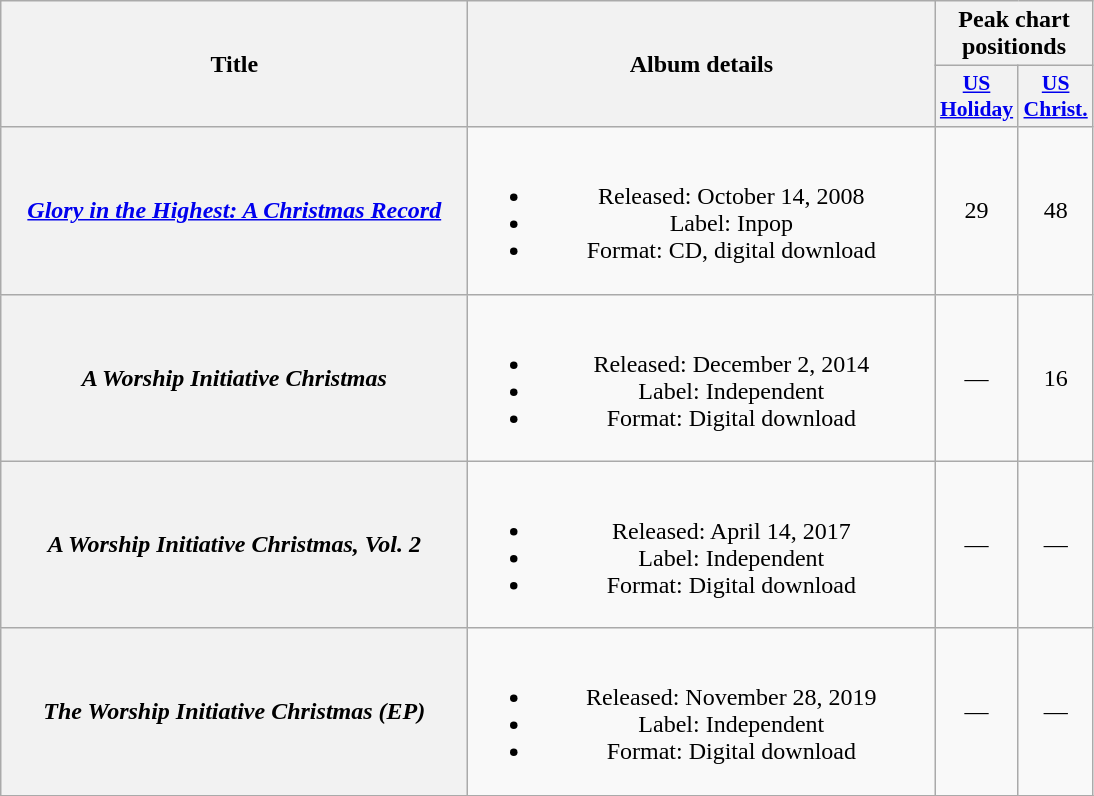<table class="wikitable plainrowheaders" style="text-align:center;">
<tr>
<th scope="col" rowspan="2" style="width:19em;">Title</th>
<th scope="col" rowspan="2" style="width:19em;">Album details</th>
<th scope="col" colspan="2">Peak chart positionds</th>
</tr>
<tr>
<th style="width:3em; font-size:90%"><a href='#'>US<br>Holiday</a><br></th>
<th style="width:3em; font-size:90%"><a href='#'>US<br>Christ.</a><br></th>
</tr>
<tr>
<th scope="row"><em><a href='#'>Glory in the Highest: A Christmas Record</a></em></th>
<td><br><ul><li>Released: October 14, 2008</li><li>Label: Inpop</li><li>Format: CD, digital download</li></ul></td>
<td>29</td>
<td>48</td>
</tr>
<tr>
<th scope="row"><em>A Worship Initiative Christmas</em></th>
<td><br><ul><li>Released: December 2, 2014</li><li>Label: Independent</li><li>Format: Digital download</li></ul></td>
<td>—</td>
<td>16</td>
</tr>
<tr>
<th scope="row"><em>A Worship Initiative Christmas, Vol. 2</em></th>
<td><br><ul><li>Released: April 14, 2017</li><li>Label: Independent</li><li>Format: Digital download</li></ul></td>
<td>—</td>
<td>—</td>
</tr>
<tr>
<th scope="row"><em>The Worship Initiative Christmas (EP)</em></th>
<td><br><ul><li>Released: November 28, 2019</li><li>Label: Independent</li><li>Format: Digital download</li></ul></td>
<td>—</td>
<td>—</td>
</tr>
<tr>
</tr>
</table>
